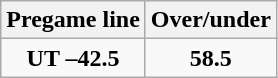<table class="wikitable">
<tr align="center">
<th style=>Pregame line</th>
<th style=>Over/under</th>
</tr>
<tr align="center">
<td><strong>UT –42.5</strong></td>
<td><strong>58.5</strong></td>
</tr>
</table>
